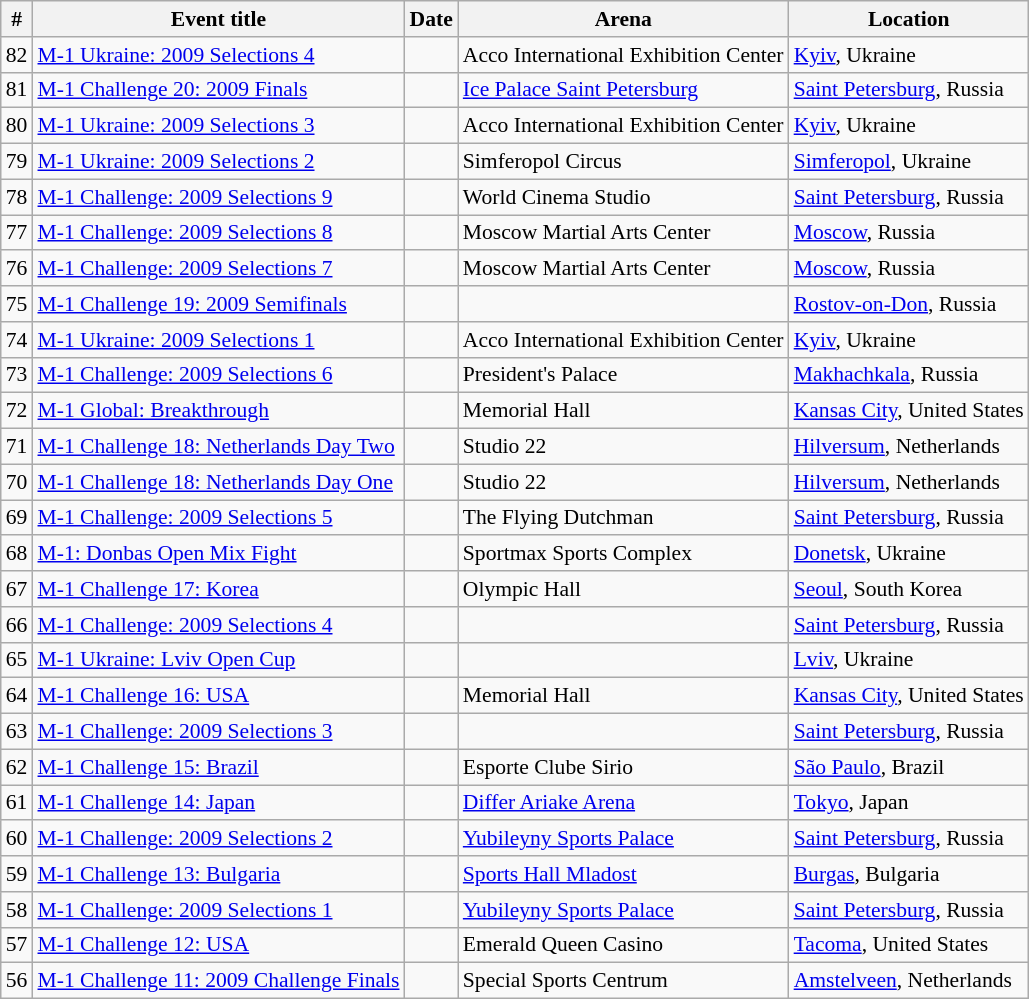<table class="sortable wikitable succession-box" style="font-size:90%;">
<tr>
<th scope="col">#</th>
<th scope="col">Event title</th>
<th scope="col">Date</th>
<th scope="col">Arena</th>
<th scope="col">Location</th>
</tr>
<tr>
<td align=center>82</td>
<td><a href='#'>M-1 Ukraine: 2009 Selections 4</a></td>
<td></td>
<td>Acco International Exhibition Center</td>
<td><a href='#'>Kyiv</a>, Ukraine</td>
</tr>
<tr>
<td align=center>81</td>
<td><a href='#'>M-1 Challenge 20: 2009 Finals</a></td>
<td></td>
<td><a href='#'>Ice Palace Saint Petersburg</a></td>
<td><a href='#'>Saint Petersburg</a>, Russia</td>
</tr>
<tr>
<td align=center>80</td>
<td><a href='#'>M-1 Ukraine: 2009 Selections 3</a></td>
<td></td>
<td>Acco International Exhibition Center</td>
<td><a href='#'>Kyiv</a>, Ukraine</td>
</tr>
<tr>
<td align=center>79</td>
<td><a href='#'>M-1 Ukraine: 2009 Selections 2</a></td>
<td></td>
<td>Simferopol Circus</td>
<td><a href='#'>Simferopol</a>, Ukraine</td>
</tr>
<tr>
<td align=center>78</td>
<td><a href='#'>M-1 Challenge: 2009 Selections 9</a></td>
<td></td>
<td>World Cinema Studio</td>
<td><a href='#'>Saint Petersburg</a>, Russia</td>
</tr>
<tr>
<td align=center>77</td>
<td><a href='#'>M-1 Challenge: 2009 Selections 8</a></td>
<td></td>
<td>Moscow Martial Arts Center</td>
<td><a href='#'>Moscow</a>, Russia</td>
</tr>
<tr>
<td align=center>76</td>
<td><a href='#'>M-1 Challenge: 2009 Selections 7</a></td>
<td></td>
<td>Moscow Martial Arts Center</td>
<td><a href='#'>Moscow</a>, Russia</td>
</tr>
<tr>
<td align=center>75</td>
<td><a href='#'>M-1 Challenge 19: 2009 Semifinals</a></td>
<td></td>
<td></td>
<td><a href='#'>Rostov-on-Don</a>, Russia</td>
</tr>
<tr>
<td align=center>74</td>
<td><a href='#'>M-1 Ukraine: 2009 Selections 1</a></td>
<td></td>
<td>Acco International Exhibition Center</td>
<td><a href='#'>Kyiv</a>, Ukraine</td>
</tr>
<tr>
<td align=center>73</td>
<td><a href='#'>M-1 Challenge: 2009 Selections 6</a></td>
<td></td>
<td>President's Palace</td>
<td><a href='#'>Makhachkala</a>, Russia</td>
</tr>
<tr>
<td align=center>72</td>
<td><a href='#'>M-1 Global: Breakthrough</a></td>
<td></td>
<td>Memorial Hall</td>
<td><a href='#'>Kansas City</a>, United States</td>
</tr>
<tr>
<td align=center>71</td>
<td><a href='#'>M-1 Challenge 18: Netherlands Day Two</a></td>
<td></td>
<td>Studio 22</td>
<td><a href='#'>Hilversum</a>, Netherlands</td>
</tr>
<tr>
<td align=center>70</td>
<td><a href='#'>M-1 Challenge 18: Netherlands Day One</a></td>
<td></td>
<td>Studio 22</td>
<td><a href='#'>Hilversum</a>, Netherlands</td>
</tr>
<tr>
<td align=center>69</td>
<td><a href='#'>M-1 Challenge: 2009 Selections 5</a></td>
<td></td>
<td>The Flying Dutchman</td>
<td><a href='#'>Saint Petersburg</a>, Russia</td>
</tr>
<tr>
<td align=center>68</td>
<td><a href='#'>M-1: Donbas Open Mix Fight</a></td>
<td></td>
<td>Sportmax Sports Complex</td>
<td><a href='#'>Donetsk</a>, Ukraine</td>
</tr>
<tr>
<td align=center>67</td>
<td><a href='#'>M-1 Challenge 17: Korea</a></td>
<td></td>
<td>Olympic Hall</td>
<td><a href='#'>Seoul</a>, South Korea</td>
</tr>
<tr>
<td align=center>66</td>
<td><a href='#'>M-1 Challenge: 2009 Selections 4</a></td>
<td></td>
<td></td>
<td><a href='#'>Saint Petersburg</a>, Russia</td>
</tr>
<tr>
<td align=center>65</td>
<td><a href='#'>M-1 Ukraine: Lviv Open Cup</a></td>
<td></td>
<td></td>
<td><a href='#'>Lviv</a>, Ukraine</td>
</tr>
<tr>
<td align=center>64</td>
<td><a href='#'>M-1 Challenge 16: USA</a></td>
<td></td>
<td>Memorial Hall</td>
<td><a href='#'>Kansas City</a>, United States</td>
</tr>
<tr>
<td align=center>63</td>
<td><a href='#'>M-1 Challenge: 2009 Selections 3</a></td>
<td></td>
<td></td>
<td><a href='#'>Saint Petersburg</a>, Russia</td>
</tr>
<tr>
<td align=center>62</td>
<td><a href='#'>M-1 Challenge 15: Brazil</a></td>
<td></td>
<td>Esporte Clube Sirio</td>
<td><a href='#'>São Paulo</a>, Brazil</td>
</tr>
<tr>
<td align=center>61</td>
<td><a href='#'>M-1 Challenge 14: Japan</a></td>
<td></td>
<td><a href='#'>Differ Ariake Arena</a></td>
<td><a href='#'>Tokyo</a>, Japan</td>
</tr>
<tr>
<td align=center>60</td>
<td><a href='#'>M-1 Challenge: 2009 Selections 2</a></td>
<td></td>
<td><a href='#'>Yubileyny Sports Palace</a></td>
<td><a href='#'>Saint Petersburg</a>, Russia</td>
</tr>
<tr>
<td align=center>59</td>
<td><a href='#'>M-1 Challenge 13: Bulgaria</a></td>
<td></td>
<td><a href='#'>Sports Hall Mladost</a></td>
<td><a href='#'>Burgas</a>, Bulgaria</td>
</tr>
<tr>
<td align=center>58</td>
<td><a href='#'>M-1 Challenge: 2009 Selections 1</a></td>
<td></td>
<td><a href='#'>Yubileyny Sports Palace</a></td>
<td><a href='#'>Saint Petersburg</a>, Russia</td>
</tr>
<tr>
<td align=center>57</td>
<td><a href='#'>M-1 Challenge 12: USA</a></td>
<td></td>
<td>Emerald Queen Casino</td>
<td><a href='#'>Tacoma</a>, United States</td>
</tr>
<tr>
<td align=center>56</td>
<td><a href='#'>M-1 Challenge 11: 2009 Challenge Finals</a></td>
<td></td>
<td>Special Sports Centrum</td>
<td><a href='#'>Amstelveen</a>, Netherlands</td>
</tr>
</table>
